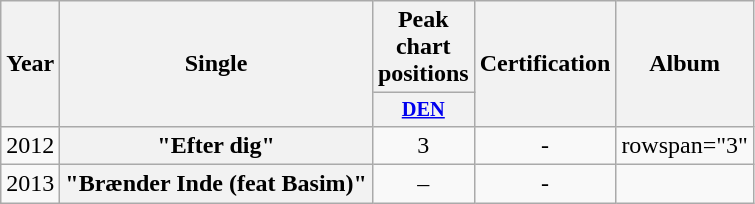<table class="wikitable plainrowheaders" style="text-align:center;" border="1">
<tr>
<th scope="col" rowspan="2">Year</th>
<th scope="col" rowspan="2">Single</th>
<th scope="col" colspan="1">Peak chart positions</th>
<th scope="col" rowspan="2">Certification</th>
<th scope="col" rowspan="2">Album</th>
</tr>
<tr>
<th scope="col" style="width:3em;font-size:85%;"><a href='#'>DEN</a><br></th>
</tr>
<tr>
<td>2012</td>
<th scope="row">"Efter dig"</th>
<td>3</td>
<td rowspan="1">-</td>
<td>rowspan="3" </td>
</tr>
<tr>
<td>2013</td>
<th scope="row">"Brænder Inde (feat Basim)"</th>
<td>–</td>
<td rowspan="1">-</td>
</tr>
</table>
